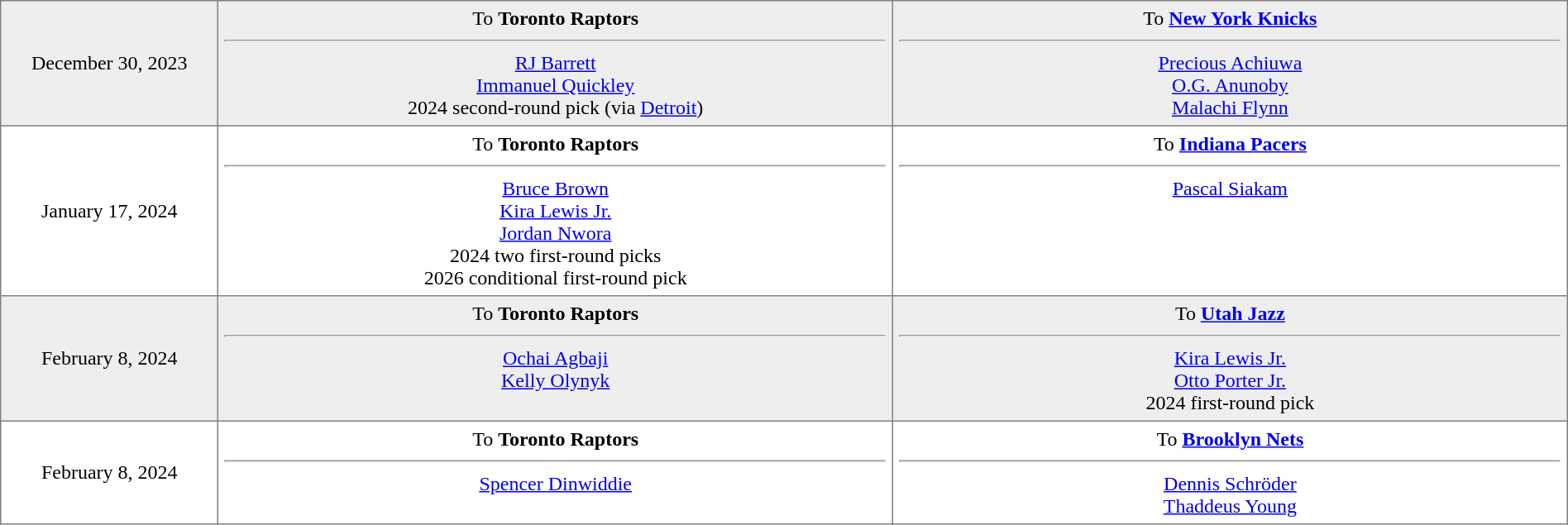<table border="1" style="border-collapse:collapse; text-align:center; width:100%;"  cellpadding="5">
<tr style="background:#eee;">
<td style="width:10%">December 30, 2023</td>
<td style="width:31%; vertical-align:top;">To <strong>Toronto Raptors</strong><hr><a href='#'>RJ Barrett</a><br><a href='#'>Immanuel Quickley</a><br>2024 second-round pick (via <a href='#'>Detroit</a>)</td>
<td style="width:31%; vertical-align:top;">To <strong><a href='#'>New York Knicks</a></strong><hr><a href='#'>Precious Achiuwa</a><br><a href='#'>O.G. Anunoby</a><br><a href='#'>Malachi Flynn</a></td>
</tr>
<tr>
<td style="width:10%">January 17, 2024</td>
<td style="width:31%; vertical-align:top;">To <strong>Toronto Raptors</strong><hr><a href='#'>Bruce Brown</a><br><a href='#'>Kira Lewis Jr.</a><br><a href='#'>Jordan Nwora</a><br>2024 two first-round picks<br>2026 conditional first-round pick</td>
<td style="width:31%; vertical-align:top;">To <strong><a href='#'>Indiana Pacers</a></strong><hr><a href='#'>Pascal Siakam</a></td>
</tr>
<tr style="background:#eee;">
<td style="width:10%">February 8, 2024</td>
<td style="width:31%; vertical-align:top;">To <strong>Toronto Raptors</strong><hr><a href='#'>Ochai Agbaji</a><br><a href='#'>Kelly Olynyk</a></td>
<td style="width:31%; vertical-align:top;">To <strong><a href='#'>Utah Jazz</a></strong><hr><a href='#'>Kira Lewis Jr.</a><br><a href='#'>Otto Porter Jr.</a><br>2024 first-round pick</td>
</tr>
<tr>
<td style="width:10%">February 8, 2024</td>
<td style="width:31%; vertical-align:top;">To <strong>Toronto Raptors</strong><hr><a href='#'>Spencer Dinwiddie</a></td>
<td style="width:31%; vertical-align:top;">To <strong><a href='#'>Brooklyn Nets</a></strong><hr><a href='#'>Dennis Schröder</a><br><a href='#'>Thaddeus Young</a></td>
</tr>
</table>
